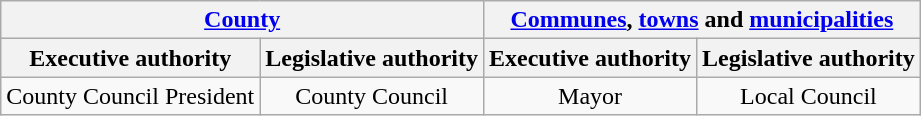<table class="wikitable">
<tr>
<th colspan="2"><a href='#'>County</a></th>
<th colspan="2"><a href='#'>Communes</a>, <a href='#'>towns</a> and <a href='#'>municipalities</a></th>
</tr>
<tr>
<th>Executive authority</th>
<th>Legislative authority</th>
<th>Executive authority</th>
<th>Legislative authority</th>
</tr>
<tr>
<td style="text-align: center;">County Council President</td>
<td style="text-align: center;">County Council</td>
<td style="text-align: center;">Mayor</td>
<td style="text-align: center;">Local Council</td>
</tr>
</table>
